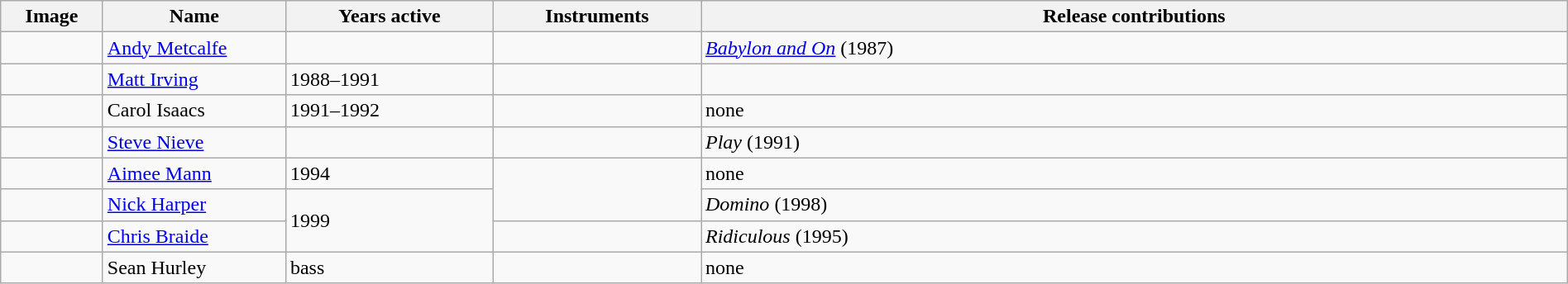<table class="wikitable" border="1" width=100%>
<tr>
<th width="75">Image</th>
<th width="140">Name</th>
<th width="160">Years active</th>
<th width="160">Instruments</th>
<th>Release contributions</th>
</tr>
<tr>
<td></td>
<td><a href='#'>Andy Metcalfe</a></td>
<td></td>
<td></td>
<td><em><a href='#'>Babylon and On</a></em> (1987) </td>
</tr>
<tr>
<td></td>
<td><a href='#'>Matt Irving</a></td>
<td>1988–1991 </td>
<td></td>
<td></td>
</tr>
<tr>
<td></td>
<td>Carol Isaacs</td>
<td>1991–1992</td>
<td></td>
<td>none</td>
</tr>
<tr>
<td></td>
<td><a href='#'>Steve Nieve</a></td>
<td></td>
<td></td>
<td><em>Play</em> (1991)</td>
</tr>
<tr>
<td></td>
<td><a href='#'>Aimee Mann</a></td>
<td>1994</td>
<td rowspan="2"></td>
<td>none</td>
</tr>
<tr>
<td></td>
<td><a href='#'>Nick Harper</a></td>
<td rowspan="2">1999</td>
<td><em>Domino</em> (1998) </td>
</tr>
<tr>
<td></td>
<td><a href='#'>Chris Braide</a></td>
<td></td>
<td><em>Ridiculous</em> (1995)</td>
</tr>
<tr>
<td></td>
<td>Sean Hurley</td>
<td>bass</td>
<td></td>
<td>none</td>
</tr>
</table>
